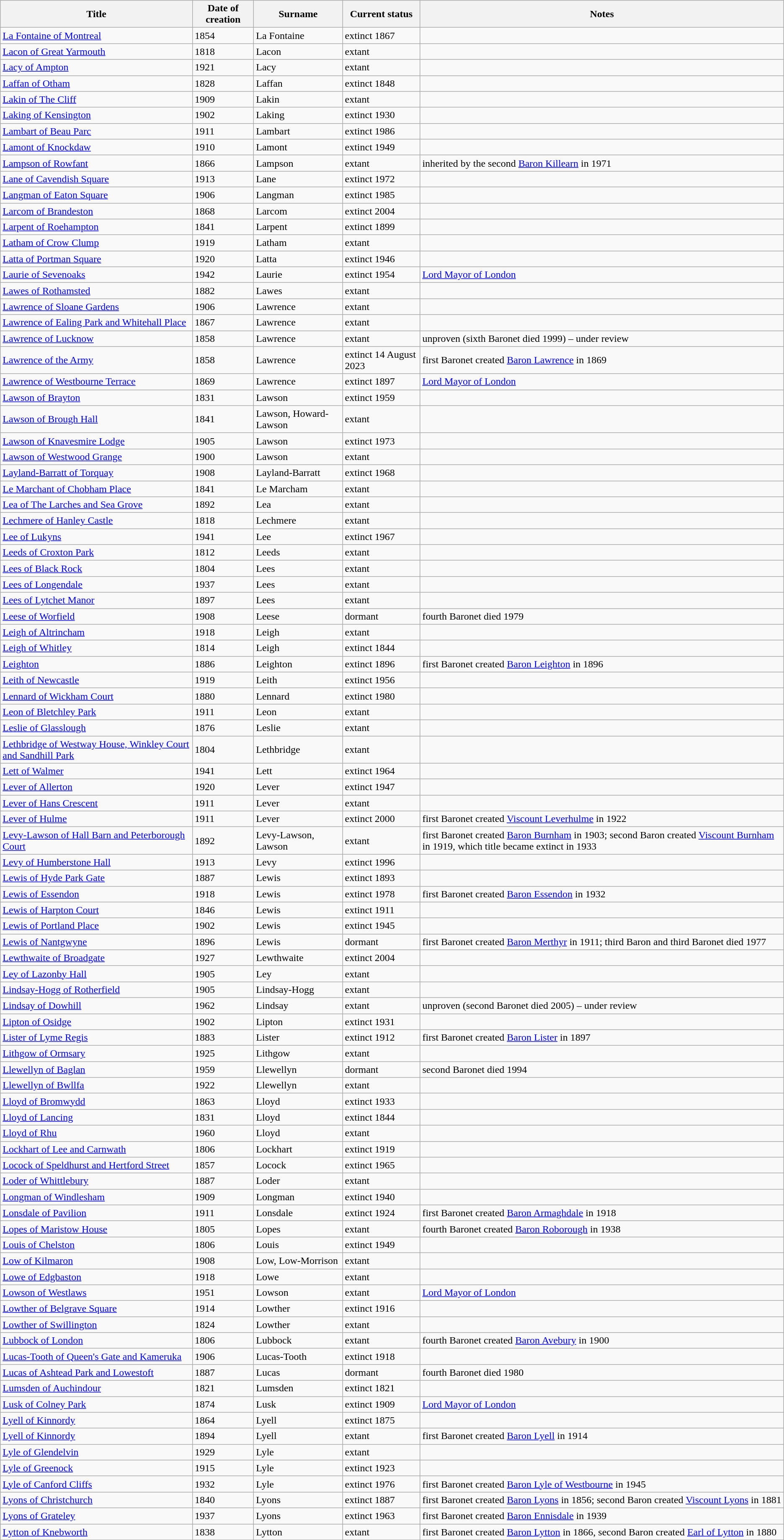<table class="wikitable">
<tr>
<th>Title</th>
<th>Date of creation</th>
<th>Surname</th>
<th>Current status</th>
<th>Notes</th>
</tr>
<tr>
<td><a href='#'>La Fontaine of Montreal</a></td>
<td>1854</td>
<td>La Fontaine</td>
<td>extinct 1867</td>
<td></td>
</tr>
<tr>
<td><a href='#'>Lacon of Great Yarmouth</a></td>
<td>1818</td>
<td>Lacon</td>
<td>extant</td>
<td></td>
</tr>
<tr>
<td><a href='#'>Lacy of Ampton</a></td>
<td>1921</td>
<td>Lacy</td>
<td>extant</td>
<td></td>
</tr>
<tr>
<td><a href='#'>Laffan of Otham</a></td>
<td>1828</td>
<td>Laffan</td>
<td>extinct 1848</td>
<td></td>
</tr>
<tr>
<td><a href='#'>Lakin of The Cliff</a></td>
<td>1909</td>
<td>Lakin</td>
<td>extant</td>
<td></td>
</tr>
<tr>
<td><a href='#'>Laking of Kensington</a></td>
<td>1902</td>
<td>Laking</td>
<td>extinct 1930</td>
<td></td>
</tr>
<tr>
<td><a href='#'>Lambart of Beau Parc</a></td>
<td>1911</td>
<td>Lambart</td>
<td>extinct 1986</td>
<td></td>
</tr>
<tr>
<td><a href='#'>Lamont of Knockdaw</a></td>
<td>1910</td>
<td>Lamont</td>
<td>extinct 1949</td>
<td></td>
</tr>
<tr>
<td><a href='#'>Lampson of Rowfant</a></td>
<td>1866</td>
<td>Lampson</td>
<td>extant</td>
<td>inherited by the second <a href='#'>Baron Killearn</a> in 1971</td>
</tr>
<tr>
<td><a href='#'>Lane of Cavendish Square</a></td>
<td>1913</td>
<td>Lane</td>
<td>extinct 1972</td>
<td></td>
</tr>
<tr>
<td><a href='#'>Langman of Eaton Square</a></td>
<td>1906</td>
<td>Langman</td>
<td>extinct 1985</td>
<td></td>
</tr>
<tr>
<td><a href='#'>Larcom of Brandeston</a></td>
<td>1868</td>
<td>Larcom</td>
<td>extinct 2004</td>
<td></td>
</tr>
<tr>
<td><a href='#'>Larpent of Roehampton</a></td>
<td>1841</td>
<td>Larpent</td>
<td>extinct 1899</td>
<td></td>
</tr>
<tr>
<td><a href='#'>Latham of Crow Clump</a></td>
<td>1919</td>
<td>Latham</td>
<td>extant</td>
<td></td>
</tr>
<tr>
<td><a href='#'>Latta of Portman Square</a></td>
<td>1920</td>
<td>Latta</td>
<td>extinct 1946</td>
<td></td>
</tr>
<tr>
<td><a href='#'>Laurie of Sevenoaks</a></td>
<td>1942</td>
<td>Laurie</td>
<td>extinct 1954</td>
<td><a href='#'>Lord Mayor of London</a></td>
</tr>
<tr>
<td><a href='#'>Lawes of Rothamsted</a></td>
<td>1882</td>
<td>Lawes</td>
<td>extant</td>
<td></td>
</tr>
<tr>
<td><a href='#'>Lawrence of Sloane Gardens</a></td>
<td>1906</td>
<td>Lawrence</td>
<td>extant</td>
<td></td>
</tr>
<tr>
<td><a href='#'>Lawrence of Ealing Park and Whitehall Place</a></td>
<td>1867</td>
<td>Lawrence</td>
<td>extant</td>
<td></td>
</tr>
<tr>
<td><a href='#'>Lawrence of Lucknow</a></td>
<td>1858</td>
<td>Lawrence</td>
<td>extant</td>
<td>unproven (sixth Baronet died 1999) – under review</td>
</tr>
<tr>
<td><a href='#'>Lawrence of the Army</a></td>
<td>1858</td>
<td>Lawrence</td>
<td>extinct 14 August 2023</td>
<td>first Baronet created <a href='#'>Baron Lawrence</a> in 1869</td>
</tr>
<tr>
<td><a href='#'>Lawrence of Westbourne Terrace</a></td>
<td>1869</td>
<td>Lawrence</td>
<td>extinct 1897</td>
<td><a href='#'>Lord Mayor of London</a></td>
</tr>
<tr>
<td><a href='#'>Lawson of Brayton</a></td>
<td>1831</td>
<td>Lawson</td>
<td>extinct 1959</td>
<td></td>
</tr>
<tr>
<td><a href='#'>Lawson of Brough Hall</a></td>
<td>1841</td>
<td>Lawson, Howard-Lawson</td>
<td>extant</td>
<td></td>
</tr>
<tr>
<td><a href='#'>Lawson of Knavesmire Lodge</a></td>
<td>1905</td>
<td>Lawson</td>
<td>extinct 1973</td>
<td></td>
</tr>
<tr>
<td><a href='#'>Lawson of Westwood Grange</a></td>
<td>1900</td>
<td>Lawson</td>
<td>extant</td>
<td></td>
</tr>
<tr>
<td><a href='#'>Layland-Barratt of Torquay</a></td>
<td>1908</td>
<td>Layland-Barratt</td>
<td>extinct 1968</td>
<td> </td>
</tr>
<tr>
<td><a href='#'>Le Marchant of Chobham Place</a></td>
<td>1841</td>
<td>Le Marcham</td>
<td>extant</td>
<td></td>
</tr>
<tr>
<td><a href='#'>Lea of The Larches and Sea Grove</a></td>
<td>1892</td>
<td>Lea</td>
<td>extant</td>
<td></td>
</tr>
<tr>
<td><a href='#'>Lechmere of Hanley Castle</a></td>
<td>1818</td>
<td>Lechmere</td>
<td>extant</td>
<td></td>
</tr>
<tr>
<td><a href='#'>Lee of Lukyns</a></td>
<td>1941</td>
<td>Lee</td>
<td>extinct 1967</td>
<td></td>
</tr>
<tr>
<td><a href='#'>Leeds of Croxton Park</a></td>
<td>1812</td>
<td>Leeds</td>
<td>extant</td>
<td></td>
</tr>
<tr>
<td><a href='#'>Lees of Black Rock</a></td>
<td>1804</td>
<td>Lees</td>
<td>extant</td>
<td></td>
</tr>
<tr>
<td><a href='#'>Lees of Longendale</a></td>
<td>1937</td>
<td>Lees</td>
<td>extant</td>
<td></td>
</tr>
<tr>
<td><a href='#'>Lees of Lytchet Manor</a></td>
<td>1897</td>
<td>Lees</td>
<td>extant</td>
<td></td>
</tr>
<tr>
<td><a href='#'>Leese of Worfield</a></td>
<td>1908</td>
<td>Leese</td>
<td>dormant</td>
<td>fourth Baronet died 1979</td>
</tr>
<tr>
<td><a href='#'>Leigh of Altrincham</a></td>
<td>1918</td>
<td>Leigh</td>
<td>extant</td>
<td></td>
</tr>
<tr>
<td><a href='#'>Leigh of Whitley</a></td>
<td>1814</td>
<td>Leigh</td>
<td>extinct 1844</td>
<td></td>
</tr>
<tr>
<td><a href='#'>Leighton</a></td>
<td>1886</td>
<td>Leighton</td>
<td>extinct 1896</td>
<td>first Baronet created <a href='#'>Baron Leighton</a> in 1896</td>
</tr>
<tr>
<td><a href='#'>Leith of Newcastle</a></td>
<td>1919</td>
<td>Leith</td>
<td>extinct 1956</td>
<td></td>
</tr>
<tr>
<td><a href='#'>Lennard of Wickham Court</a></td>
<td>1880</td>
<td>Lennard</td>
<td>extinct 1980</td>
<td></td>
</tr>
<tr>
<td><a href='#'>Leon of Bletchley Park</a></td>
<td>1911</td>
<td>Leon</td>
<td>extant</td>
<td></td>
</tr>
<tr>
<td><a href='#'>Leslie of Glasslough</a></td>
<td>1876</td>
<td>Leslie</td>
<td>extant</td>
<td></td>
</tr>
<tr>
<td><a href='#'>Lethbridge of Westway House, Winkley Court and Sandhill Park</a></td>
<td>1804</td>
<td>Lethbridge</td>
<td>extant</td>
<td></td>
</tr>
<tr>
<td><a href='#'>Lett of Walmer</a></td>
<td>1941</td>
<td>Lett</td>
<td>extinct 1964</td>
<td></td>
</tr>
<tr>
<td><a href='#'>Lever of Allerton</a></td>
<td>1920</td>
<td>Lever</td>
<td>extinct 1947</td>
<td></td>
</tr>
<tr>
<td><a href='#'>Lever of Hans Crescent</a></td>
<td>1911</td>
<td>Lever</td>
<td>extant</td>
<td></td>
</tr>
<tr>
<td><a href='#'>Lever of Hulme</a></td>
<td>1911</td>
<td>Lever</td>
<td>extinct 2000</td>
<td>first Baronet created <a href='#'>Viscount Leverhulme</a> in 1922</td>
</tr>
<tr>
<td><a href='#'>Levy-Lawson of Hall Barn and Peterborough Court</a></td>
<td>1892</td>
<td>Levy-Lawson, Lawson</td>
<td>extant</td>
<td>first Baronet created <a href='#'>Baron Burnham</a> in 1903; second Baron created <a href='#'>Viscount Burnham</a> in 1919, which title became extinct in 1933</td>
</tr>
<tr>
<td><a href='#'>Levy of Humberstone Hall</a></td>
<td>1913</td>
<td>Levy</td>
<td>extinct 1996</td>
<td></td>
</tr>
<tr>
<td><a href='#'>Lewis of Hyde Park Gate</a></td>
<td>1887</td>
<td>Lewis</td>
<td>extinct 1893</td>
<td></td>
</tr>
<tr>
<td><a href='#'>Lewis of Essendon</a></td>
<td>1918</td>
<td>Lewis</td>
<td>extinct 1978</td>
<td>first Baronet created <a href='#'>Baron Essendon</a> in 1932</td>
</tr>
<tr>
<td><a href='#'>Lewis of Harpton Court</a></td>
<td>1846</td>
<td>Lewis</td>
<td>extinct 1911</td>
<td></td>
</tr>
<tr>
<td><a href='#'>Lewis of Portland Place</a></td>
<td>1902</td>
<td>Lewis</td>
<td>extinct 1945</td>
<td></td>
</tr>
<tr>
<td><a href='#'>Lewis of Nantgwyne</a></td>
<td>1896</td>
<td>Lewis</td>
<td>dormant</td>
<td>first Baronet created <a href='#'>Baron Merthyr</a> in 1911; third Baron and third Baronet died 1977</td>
</tr>
<tr>
<td><a href='#'>Lewthwaite of Broadgate</a></td>
<td>1927</td>
<td>Lewthwaite</td>
<td>extinct 2004</td>
<td></td>
</tr>
<tr>
<td><a href='#'>Ley of Lazonby Hall</a></td>
<td>1905</td>
<td>Ley</td>
<td>extant</td>
<td></td>
</tr>
<tr>
<td><a href='#'>Lindsay-Hogg of Rotherfield</a></td>
<td>1905</td>
<td>Lindsay-Hogg</td>
<td>extant</td>
<td></td>
</tr>
<tr>
<td><a href='#'>Lindsay of Dowhill</a></td>
<td>1962</td>
<td>Lindsay</td>
<td>extant</td>
<td>unproven (second Baronet died 2005) – under review</td>
</tr>
<tr>
<td><a href='#'>Lipton of Osidge</a></td>
<td>1902</td>
<td>Lipton</td>
<td>extinct 1931</td>
<td></td>
</tr>
<tr>
<td><a href='#'>Lister of Lyme Regis</a></td>
<td>1883</td>
<td>Lister</td>
<td>extinct 1912</td>
<td>first Baronet created <a href='#'>Baron Lister</a> in 1897</td>
</tr>
<tr>
<td><a href='#'>Lithgow of Ormsary</a></td>
<td>1925</td>
<td>Lithgow</td>
<td>extant</td>
<td></td>
</tr>
<tr>
<td><a href='#'>Llewellyn of Baglan</a></td>
<td>1959</td>
<td>Llewellyn</td>
<td>dormant</td>
<td>second Baronet died 1994</td>
</tr>
<tr>
<td><a href='#'>Llewellyn of Bwllfa</a></td>
<td>1922</td>
<td>Llewellyn</td>
<td>extant</td>
<td></td>
</tr>
<tr>
<td><a href='#'>Lloyd of Bromwydd</a></td>
<td>1863</td>
<td>Lloyd</td>
<td>extinct 1933</td>
<td></td>
</tr>
<tr>
<td><a href='#'>Lloyd of Lancing</a></td>
<td>1831</td>
<td>Lloyd</td>
<td>extinct 1844</td>
<td></td>
</tr>
<tr>
<td><a href='#'>Lloyd of Rhu</a></td>
<td>1960</td>
<td>Lloyd</td>
<td>extant</td>
<td></td>
</tr>
<tr>
<td><a href='#'>Lockhart of Lee and Carnwath</a></td>
<td>1806</td>
<td>Lockhart</td>
<td>extinct 1919</td>
<td></td>
</tr>
<tr>
<td><a href='#'>Locock of Speldhurst and Hertford Street</a></td>
<td>1857</td>
<td>Locock</td>
<td>extinct 1965</td>
<td></td>
</tr>
<tr>
<td><a href='#'>Loder of Whittlebury</a></td>
<td>1887</td>
<td>Loder</td>
<td>extant</td>
<td></td>
</tr>
<tr>
<td><a href='#'>Longman of Windlesham</a></td>
<td>1909</td>
<td>Longman</td>
<td>extinct 1940</td>
<td></td>
</tr>
<tr>
<td><a href='#'>Lonsdale of Pavilion</a></td>
<td>1911</td>
<td>Lonsdale</td>
<td>extinct 1924</td>
<td>first Baronet created <a href='#'>Baron Armaghdale</a> in 1918</td>
</tr>
<tr>
<td><a href='#'>Lopes of Maristow House</a></td>
<td>1805</td>
<td>Lopes</td>
<td>extant</td>
<td>fourth Baronet created <a href='#'>Baron Roborough</a> in 1938</td>
</tr>
<tr>
<td><a href='#'>Louis of Chelston</a></td>
<td>1806</td>
<td>Louis</td>
<td>extinct 1949</td>
<td></td>
</tr>
<tr>
<td><a href='#'>Low of Kilmaron</a></td>
<td>1908</td>
<td>Low, Low-Morrison</td>
<td>extant</td>
<td></td>
</tr>
<tr>
<td><a href='#'>Lowe of Edgbaston</a></td>
<td>1918</td>
<td>Lowe</td>
<td>extant</td>
<td></td>
</tr>
<tr>
<td><a href='#'>Lowson of Westlaws</a></td>
<td>1951</td>
<td>Lowson</td>
<td>extant</td>
<td><a href='#'>Lord Mayor of London</a></td>
</tr>
<tr>
<td><a href='#'>Lowther of Belgrave Square</a></td>
<td>1914</td>
<td>Lowther</td>
<td>extinct 1916</td>
<td></td>
</tr>
<tr>
<td><a href='#'>Lowther of Swillington</a></td>
<td>1824</td>
<td>Lowther</td>
<td>extant</td>
<td></td>
</tr>
<tr>
<td><a href='#'>Lubbock of London</a></td>
<td>1806</td>
<td>Lubbock</td>
<td>extant</td>
<td>fourth Baronet created <a href='#'>Baron Avebury</a> in 1900</td>
</tr>
<tr>
<td><a href='#'>Lucas-Tooth of Queen's Gate and Kameruka</a></td>
<td>1906</td>
<td>Lucas-Tooth</td>
<td>extinct 1918</td>
<td></td>
</tr>
<tr>
<td><a href='#'>Lucas of Ashtead Park and Lowestoft</a></td>
<td>1887</td>
<td>Lucas</td>
<td>dormant</td>
<td>fourth Baronet died 1980</td>
</tr>
<tr>
<td><a href='#'>Lumsden of Auchindour</a></td>
<td>1821</td>
<td>Lumsden</td>
<td>extinct 1821</td>
<td></td>
</tr>
<tr>
<td><a href='#'>Lusk of Colney Park</a></td>
<td>1874</td>
<td>Lusk</td>
<td>extinct 1909</td>
<td><a href='#'>Lord Mayor of London</a></td>
</tr>
<tr>
<td><a href='#'>Lyell of Kinnordy</a></td>
<td>1864</td>
<td>Lyell</td>
<td>extinct 1875</td>
<td></td>
</tr>
<tr>
<td><a href='#'>Lyell of Kinnordy</a></td>
<td>1894</td>
<td>Lyell</td>
<td>extant</td>
<td>first Baronet created <a href='#'>Baron Lyell</a> in 1914</td>
</tr>
<tr>
<td><a href='#'>Lyle of Glendelvin</a></td>
<td>1929</td>
<td>Lyle</td>
<td>extant</td>
<td></td>
</tr>
<tr>
<td><a href='#'>Lyle of Greenock</a></td>
<td>1915</td>
<td>Lyle</td>
<td>extinct 1923</td>
<td></td>
</tr>
<tr>
<td><a href='#'>Lyle of Canford Cliffs</a></td>
<td>1932</td>
<td>Lyle</td>
<td>extinct 1976</td>
<td>first Baronet created <a href='#'>Baron Lyle of Westbourne</a> in 1945</td>
</tr>
<tr>
<td><a href='#'>Lyons of Christchurch</a></td>
<td>1840</td>
<td>Lyons</td>
<td>extinct 1887</td>
<td>first Baronet created <a href='#'>Baron Lyons</a> in 1856; second Baron created <a href='#'>Viscount Lyons</a> in 1881</td>
</tr>
<tr>
<td><a href='#'>Lyons of Grateley</a></td>
<td>1937</td>
<td>Lyons</td>
<td>extinct 1963</td>
<td>first Baronet created <a href='#'>Baron Ennisdale</a> in 1939</td>
</tr>
<tr>
<td><a href='#'>Lytton of Knebworth</a></td>
<td>1838</td>
<td>Lytton</td>
<td>extant</td>
<td>first Baronet created <a href='#'>Baron Lytton</a> in 1866, second Baron created <a href='#'>Earl of Lytton</a> in 1880</td>
</tr>
</table>
